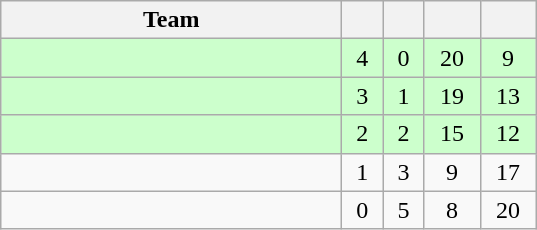<table class="wikitable" style="text-align:center;">
<tr>
<th width=220>Team</th>
<th width=20></th>
<th width=20></th>
<th width=30></th>
<th width=30></th>
</tr>
<tr bgcolor="#ccffcc">
<td align=left></td>
<td>4</td>
<td>0</td>
<td>20</td>
<td>9</td>
</tr>
<tr bgcolor="#ccffcc">
<td align=left></td>
<td>3</td>
<td>1</td>
<td>19</td>
<td>13</td>
</tr>
<tr bgcolor="#ccffcc">
<td align=left></td>
<td>2</td>
<td>2</td>
<td>15</td>
<td>12</td>
</tr>
<tr>
<td align=left></td>
<td>1</td>
<td>3</td>
<td>9</td>
<td>17</td>
</tr>
<tr>
<td align=left></td>
<td>0</td>
<td>5</td>
<td>8</td>
<td>20</td>
</tr>
</table>
